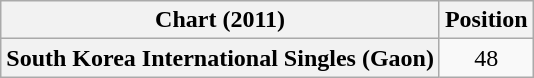<table class="wikitable plainrowheaders">
<tr>
<th>Chart (2011)</th>
<th>Position</th>
</tr>
<tr>
<th scope="row">South Korea International Singles (Gaon)</th>
<td style="text-align:center;">48</td>
</tr>
</table>
